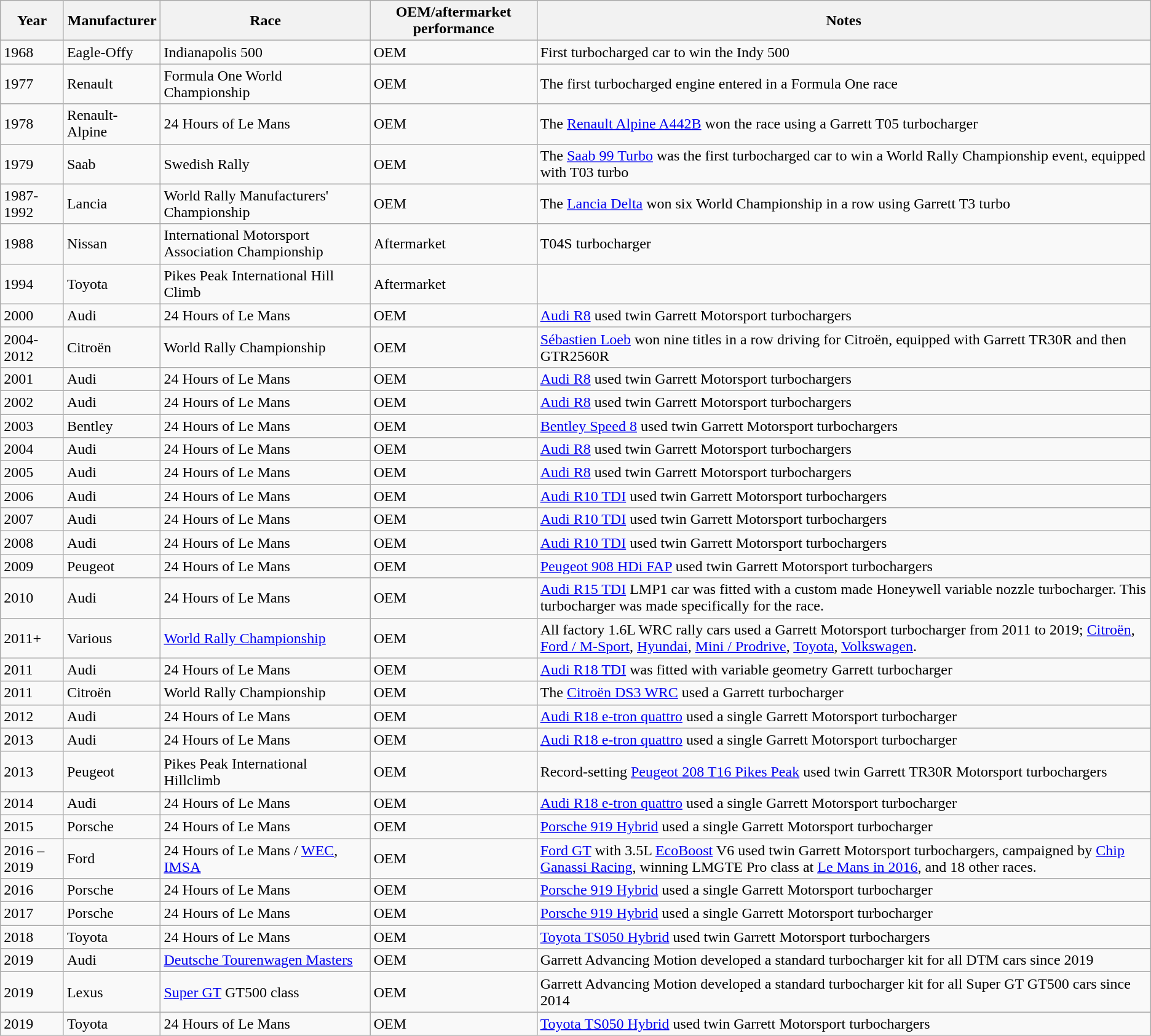<table class="wikitable sortable">
<tr>
<th>Year</th>
<th>Manufacturer</th>
<th>Race</th>
<th>OEM/aftermarket performance</th>
<th>Notes</th>
</tr>
<tr>
<td>1968</td>
<td>Eagle-Offy</td>
<td>Indianapolis 500</td>
<td>OEM</td>
<td>First turbocharged car to win the Indy 500</td>
</tr>
<tr>
<td>1977</td>
<td>Renault</td>
<td>Formula One World Championship</td>
<td>OEM</td>
<td>The first turbocharged engine entered in a Formula One race</td>
</tr>
<tr>
<td>1978</td>
<td>Renault-Alpine</td>
<td>24 Hours of Le Mans</td>
<td>OEM</td>
<td>The <a href='#'>Renault Alpine A442B</a> won the race using a Garrett T05 turbocharger</td>
</tr>
<tr>
<td>1979</td>
<td>Saab</td>
<td>Swedish Rally</td>
<td>OEM</td>
<td>The <a href='#'>Saab 99 Turbo</a> was the first turbocharged car to win a World Rally Championship event, equipped with T03 turbo</td>
</tr>
<tr>
<td>1987-1992</td>
<td>Lancia</td>
<td>World Rally Manufacturers' Championship</td>
<td>OEM</td>
<td>The <a href='#'>Lancia Delta</a> won six World Championship in a row using Garrett T3 turbo</td>
</tr>
<tr>
<td>1988</td>
<td>Nissan</td>
<td>International Motorsport Association Championship</td>
<td>Aftermarket</td>
<td>T04S turbocharger</td>
</tr>
<tr>
<td>1994</td>
<td>Toyota</td>
<td>Pikes Peak International Hill Climb</td>
<td>Aftermarket</td>
<td></td>
</tr>
<tr>
<td>2000</td>
<td>Audi</td>
<td>24 Hours of Le Mans</td>
<td>OEM</td>
<td><a href='#'>Audi R8</a> used twin Garrett Motorsport turbochargers</td>
</tr>
<tr>
<td>2004-2012</td>
<td>Citroën</td>
<td>World Rally Championship</td>
<td>OEM</td>
<td><a href='#'>Sébastien Loeb</a> won nine titles in a row driving for Citroën, equipped with Garrett TR30R and then GTR2560R</td>
</tr>
<tr>
<td>2001</td>
<td>Audi</td>
<td>24 Hours of Le Mans</td>
<td>OEM</td>
<td><a href='#'>Audi R8</a> used twin Garrett Motorsport turbochargers</td>
</tr>
<tr>
<td>2002</td>
<td>Audi</td>
<td>24 Hours of Le Mans</td>
<td>OEM</td>
<td><a href='#'>Audi R8</a> used twin Garrett Motorsport turbochargers</td>
</tr>
<tr>
<td>2003</td>
<td>Bentley</td>
<td>24 Hours of Le Mans</td>
<td>OEM</td>
<td><a href='#'>Bentley Speed 8</a> used twin Garrett Motorsport turbochargers</td>
</tr>
<tr>
<td>2004</td>
<td>Audi</td>
<td>24 Hours of Le Mans</td>
<td>OEM</td>
<td><a href='#'>Audi R8</a> used twin Garrett Motorsport turbochargers</td>
</tr>
<tr>
<td>2005</td>
<td>Audi</td>
<td>24 Hours of Le Mans</td>
<td>OEM</td>
<td><a href='#'>Audi R8</a> used twin Garrett Motorsport turbochargers</td>
</tr>
<tr>
<td>2006</td>
<td>Audi</td>
<td>24 Hours of Le Mans</td>
<td>OEM</td>
<td><a href='#'>Audi R10 TDI</a> used twin Garrett Motorsport turbochargers</td>
</tr>
<tr>
<td>2007</td>
<td>Audi</td>
<td>24 Hours of Le Mans</td>
<td>OEM</td>
<td><a href='#'>Audi R10 TDI</a> used twin Garrett Motorsport turbochargers</td>
</tr>
<tr>
<td>2008</td>
<td>Audi</td>
<td>24 Hours of Le Mans</td>
<td>OEM</td>
<td><a href='#'>Audi R10 TDI</a> used twin Garrett Motorsport turbochargers</td>
</tr>
<tr>
<td>2009</td>
<td>Peugeot</td>
<td>24 Hours of Le Mans</td>
<td>OEM</td>
<td><a href='#'>Peugeot 908 HDi FAP</a> used twin Garrett Motorsport turbochargers</td>
</tr>
<tr>
<td>2010</td>
<td>Audi</td>
<td>24 Hours of Le Mans</td>
<td>OEM</td>
<td><a href='#'>Audi R15 TDI</a> LMP1 car was fitted with a custom made Honeywell variable nozzle turbocharger. This turbocharger was made specifically for the race.</td>
</tr>
<tr>
<td>2011+</td>
<td>Various</td>
<td><a href='#'>World Rally Championship</a></td>
<td>OEM</td>
<td>All factory 1.6L WRC rally cars used a Garrett Motorsport turbocharger from 2011 to 2019; <a href='#'>Citroën</a>, <a href='#'>Ford / M-Sport</a>, <a href='#'>Hyundai</a>, <a href='#'>Mini / Prodrive</a>, <a href='#'>Toyota</a>, <a href='#'>Volkswagen</a>.</td>
</tr>
<tr>
<td>2011</td>
<td>Audi</td>
<td>24 Hours of Le Mans</td>
<td>OEM</td>
<td><a href='#'>Audi R18 TDI</a> was fitted with variable geometry Garrett turbocharger</td>
</tr>
<tr>
<td>2011</td>
<td>Citroën</td>
<td>World Rally Championship</td>
<td>OEM</td>
<td>The <a href='#'>Citroën DS3 WRC</a> used a Garrett turbocharger</td>
</tr>
<tr>
<td>2012</td>
<td>Audi</td>
<td>24 Hours of Le Mans</td>
<td>OEM</td>
<td><a href='#'>Audi R18 e-tron quattro</a> used a single Garrett Motorsport turbocharger</td>
</tr>
<tr>
<td>2013</td>
<td>Audi</td>
<td>24 Hours of Le Mans</td>
<td>OEM</td>
<td><a href='#'>Audi R18 e-tron quattro</a> used a single Garrett Motorsport turbocharger</td>
</tr>
<tr>
<td>2013</td>
<td>Peugeot</td>
<td>Pikes Peak International Hillclimb</td>
<td>OEM</td>
<td>Record-setting <a href='#'>Peugeot 208 T16 Pikes Peak</a> used twin Garrett TR30R Motorsport turbochargers</td>
</tr>
<tr>
<td>2014</td>
<td>Audi</td>
<td>24 Hours of Le Mans</td>
<td>OEM</td>
<td><a href='#'>Audi R18 e-tron quattro</a> used a single Garrett Motorsport turbocharger</td>
</tr>
<tr>
<td>2015</td>
<td>Porsche</td>
<td>24 Hours of Le Mans</td>
<td>OEM</td>
<td><a href='#'>Porsche 919 Hybrid</a> used a single Garrett Motorsport turbocharger</td>
</tr>
<tr>
<td>2016 – 2019</td>
<td>Ford</td>
<td>24 Hours of Le Mans / <a href='#'>WEC</a>, <a href='#'>IMSA</a></td>
<td>OEM</td>
<td><a href='#'>Ford GT</a> with 3.5L <a href='#'>EcoBoost</a> V6 used twin Garrett Motorsport turbochargers, campaigned by <a href='#'>Chip Ganassi Racing</a>, winning LMGTE Pro class at <a href='#'>Le Mans in 2016</a>, and 18 other races.</td>
</tr>
<tr>
<td>2016</td>
<td>Porsche</td>
<td>24 Hours of Le Mans</td>
<td>OEM</td>
<td><a href='#'>Porsche 919 Hybrid</a> used a single Garrett Motorsport turbocharger</td>
</tr>
<tr>
<td>2017</td>
<td>Porsche</td>
<td>24 Hours of Le Mans</td>
<td>OEM</td>
<td><a href='#'>Porsche 919 Hybrid</a> used a single Garrett Motorsport turbocharger</td>
</tr>
<tr>
<td>2018</td>
<td>Toyota</td>
<td>24 Hours of Le Mans</td>
<td>OEM</td>
<td><a href='#'>Toyota TS050 Hybrid</a> used twin Garrett Motorsport turbochargers</td>
</tr>
<tr>
<td>2019</td>
<td>Audi</td>
<td><a href='#'>Deutsche Tourenwagen Masters</a></td>
<td>OEM</td>
<td>Garrett Advancing Motion developed a standard turbocharger kit for all DTM cars since 2019</td>
</tr>
<tr>
<td>2019</td>
<td>Lexus</td>
<td><a href='#'>Super GT</a> GT500 class</td>
<td>OEM</td>
<td>Garrett Advancing Motion developed a standard turbocharger kit for all Super GT GT500 cars since 2014</td>
</tr>
<tr>
<td>2019</td>
<td>Toyota</td>
<td>24 Hours of Le Mans</td>
<td>OEM</td>
<td><a href='#'>Toyota TS050 Hybrid</a> used twin Garrett Motorsport turbochargers</td>
</tr>
</table>
